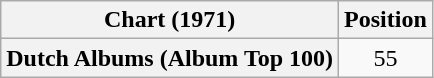<table class="wikitable plainrowheaders" style="text-align:center">
<tr>
<th scope="col">Chart (1971)</th>
<th scope="col">Position</th>
</tr>
<tr>
<th scope="row">Dutch Albums (Album Top 100)</th>
<td>55</td>
</tr>
</table>
